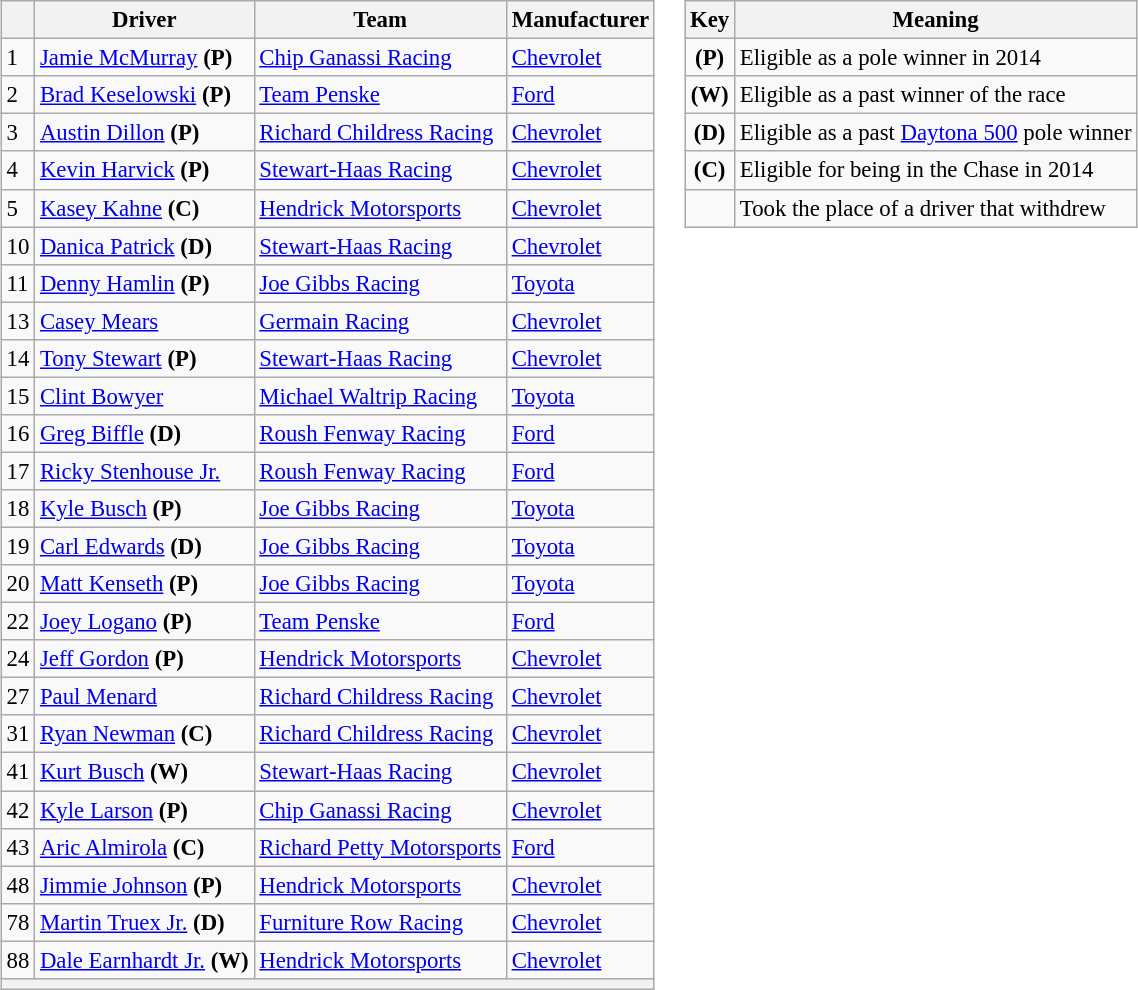<table>
<tr>
<td><br><table class="wikitable" style="font-size:95%">
<tr>
<th></th>
<th>Driver</th>
<th>Team</th>
<th>Manufacturer</th>
</tr>
<tr>
<td>1</td>
<td><a href='#'>Jamie McMurray</a> <strong>(P)</strong></td>
<td><a href='#'>Chip Ganassi Racing</a></td>
<td><a href='#'>Chevrolet</a></td>
</tr>
<tr>
<td>2</td>
<td><a href='#'>Brad Keselowski</a> <strong>(P)</strong></td>
<td><a href='#'>Team Penske</a></td>
<td><a href='#'>Ford</a></td>
</tr>
<tr>
<td>3</td>
<td><a href='#'>Austin Dillon</a> <strong>(P)</strong></td>
<td><a href='#'>Richard Childress Racing</a></td>
<td><a href='#'>Chevrolet</a></td>
</tr>
<tr>
<td>4</td>
<td><a href='#'>Kevin Harvick</a> <strong>(P)</strong></td>
<td><a href='#'>Stewart-Haas Racing</a></td>
<td><a href='#'>Chevrolet</a></td>
</tr>
<tr>
<td>5</td>
<td><a href='#'>Kasey Kahne</a> <strong>(C)</strong></td>
<td><a href='#'>Hendrick Motorsports</a></td>
<td><a href='#'>Chevrolet</a></td>
</tr>
<tr>
<td>10</td>
<td><a href='#'>Danica Patrick</a> <strong>(D)</strong></td>
<td><a href='#'>Stewart-Haas Racing</a></td>
<td><a href='#'>Chevrolet</a></td>
</tr>
<tr>
<td>11</td>
<td><a href='#'>Denny Hamlin</a> <strong>(P)</strong></td>
<td><a href='#'>Joe Gibbs Racing</a></td>
<td><a href='#'>Toyota</a></td>
</tr>
<tr>
<td>13</td>
<td><a href='#'>Casey Mears</a></td>
<td><a href='#'>Germain Racing</a></td>
<td><a href='#'>Chevrolet</a></td>
</tr>
<tr>
<td>14</td>
<td><a href='#'>Tony Stewart</a> <strong>(P)</strong></td>
<td><a href='#'>Stewart-Haas Racing</a></td>
<td><a href='#'>Chevrolet</a></td>
</tr>
<tr>
<td>15</td>
<td><a href='#'>Clint Bowyer</a></td>
<td><a href='#'>Michael Waltrip Racing</a></td>
<td><a href='#'>Toyota</a></td>
</tr>
<tr>
<td>16</td>
<td><a href='#'>Greg Biffle</a> <strong>(D)</strong></td>
<td><a href='#'>Roush Fenway Racing</a></td>
<td><a href='#'>Ford</a></td>
</tr>
<tr>
<td>17</td>
<td><a href='#'>Ricky Stenhouse Jr.</a></td>
<td><a href='#'>Roush Fenway Racing</a></td>
<td><a href='#'>Ford</a></td>
</tr>
<tr>
<td>18</td>
<td><a href='#'>Kyle Busch</a> <strong>(P)</strong></td>
<td><a href='#'>Joe Gibbs Racing</a></td>
<td><a href='#'>Toyota</a></td>
</tr>
<tr>
<td>19</td>
<td><a href='#'>Carl Edwards</a> <strong>(D)</strong></td>
<td><a href='#'>Joe Gibbs Racing</a></td>
<td><a href='#'>Toyota</a></td>
</tr>
<tr>
<td>20</td>
<td><a href='#'>Matt Kenseth</a> <strong>(P)</strong></td>
<td><a href='#'>Joe Gibbs Racing</a></td>
<td><a href='#'>Toyota</a></td>
</tr>
<tr>
<td>22</td>
<td><a href='#'>Joey Logano</a> <strong>(P)</strong></td>
<td><a href='#'>Team Penske</a></td>
<td><a href='#'>Ford</a></td>
</tr>
<tr>
<td>24</td>
<td><a href='#'>Jeff Gordon</a> <strong>(P)</strong></td>
<td><a href='#'>Hendrick Motorsports</a></td>
<td><a href='#'>Chevrolet</a></td>
</tr>
<tr>
<td>27</td>
<td><a href='#'>Paul Menard</a></td>
<td><a href='#'>Richard Childress Racing</a></td>
<td><a href='#'>Chevrolet</a></td>
</tr>
<tr>
<td>31</td>
<td><a href='#'>Ryan Newman</a> <strong>(C)</strong></td>
<td><a href='#'>Richard Childress Racing</a></td>
<td><a href='#'>Chevrolet</a></td>
</tr>
<tr>
<td>41</td>
<td><a href='#'>Kurt Busch</a> <strong>(W)</strong></td>
<td><a href='#'>Stewart-Haas Racing</a></td>
<td><a href='#'>Chevrolet</a></td>
</tr>
<tr>
<td>42</td>
<td><a href='#'>Kyle Larson</a> <strong>(P)</strong></td>
<td><a href='#'>Chip Ganassi Racing</a></td>
<td><a href='#'>Chevrolet</a></td>
</tr>
<tr>
<td>43</td>
<td><a href='#'>Aric Almirola</a> <strong>(C)</strong></td>
<td><a href='#'>Richard Petty Motorsports</a></td>
<td><a href='#'>Ford</a></td>
</tr>
<tr>
<td>48</td>
<td><a href='#'>Jimmie Johnson</a> <strong>(P)</strong></td>
<td><a href='#'>Hendrick Motorsports</a></td>
<td><a href='#'>Chevrolet</a></td>
</tr>
<tr>
<td>78</td>
<td><a href='#'>Martin Truex Jr.</a> <strong>(D)</strong></td>
<td><a href='#'>Furniture Row Racing</a></td>
<td><a href='#'>Chevrolet</a></td>
</tr>
<tr>
<td>88</td>
<td><a href='#'>Dale Earnhardt Jr.</a> <strong>(W)</strong></td>
<td><a href='#'>Hendrick Motorsports</a></td>
<td><a href='#'>Chevrolet</a></td>
</tr>
<tr>
<th colspan="4"></th>
</tr>
</table>
</td>
<td valign="top"><br><table align="right" class="wikitable" style="font-size: 95%;">
<tr>
<th>Key</th>
<th>Meaning</th>
</tr>
<tr>
<td align="center"><strong>(P)</strong></td>
<td>Eligible as a pole winner in 2014</td>
</tr>
<tr>
<td align="center"><strong>(W)</strong></td>
<td>Eligible as a past winner of the race</td>
</tr>
<tr>
<td align="center"><strong>(D)</strong></td>
<td>Eligible as a past <a href='#'>Daytona 500</a> pole winner</td>
</tr>
<tr>
<td align="center"><strong>(C)</strong></td>
<td>Eligible for being in the Chase in 2014</td>
</tr>
<tr>
<td align="center"></td>
<td>Took the place of a driver that withdrew</td>
</tr>
</table>
</td>
</tr>
</table>
